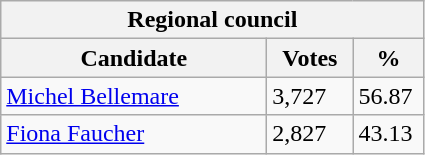<table class="wikitable">
<tr>
<th colspan="3">Regional council</th>
</tr>
<tr>
<th style="width: 170px">Candidate</th>
<th style="width: 50px">Votes</th>
<th style="width: 40px">%</th>
</tr>
<tr>
<td><a href='#'>Michel Bellemare</a></td>
<td>3,727</td>
<td>56.87</td>
</tr>
<tr>
<td><a href='#'>Fiona Faucher</a></td>
<td>2,827</td>
<td>43.13</td>
</tr>
</table>
